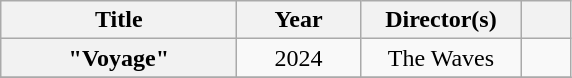<table class="wikitable plainrowheaders" style="text-align:center;">
<tr>
<th scope="col" width="150">Title</th>
<th scope="col" width="75">Year</th>
<th scope="col" width="100">Director(s)</th>
<th scope="col" width="25"></th>
</tr>
<tr>
<th scope="row">"Voyage"</th>
<td>2024</td>
<td>The Waves</td>
<td></td>
</tr>
<tr>
</tr>
</table>
